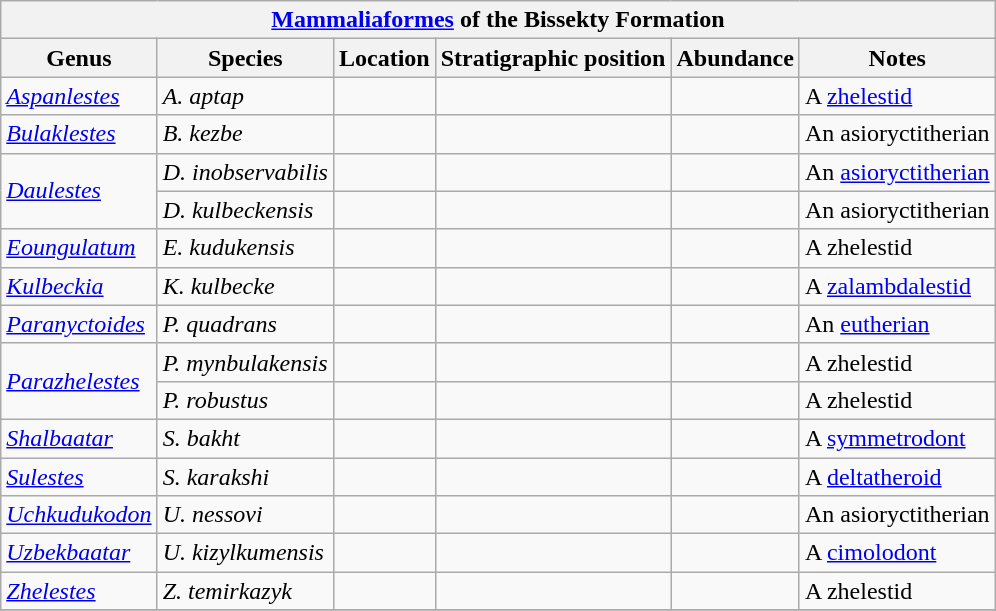<table class="wikitable" align="center">
<tr>
<th colspan="7" align="center"><strong><a href='#'>Mammaliaformes</a> of the Bissekty Formation</strong></th>
</tr>
<tr>
<th>Genus</th>
<th>Species</th>
<th>Location</th>
<th>Stratigraphic position</th>
<th>Abundance</th>
<th>Notes</th>
</tr>
<tr>
<td><em><a href='#'>Aspanlestes</a></em></td>
<td><em>A. aptap</em></td>
<td></td>
<td></td>
<td></td>
<td>A <a href='#'>zhelestid</a></td>
</tr>
<tr>
<td><em><a href='#'>Bulaklestes</a></em></td>
<td><em>B. kezbe</em></td>
<td></td>
<td></td>
<td></td>
<td>An asioryctitherian</td>
</tr>
<tr>
<td rowspan="2"><em><a href='#'>Daulestes</a></em></td>
<td><em>D. inobservabilis</em></td>
<td></td>
<td></td>
<td></td>
<td>An <a href='#'>asioryctitherian</a></td>
</tr>
<tr>
<td><em>D. kulbeckensis</em></td>
<td></td>
<td></td>
<td></td>
<td>An asioryctitherian</td>
</tr>
<tr>
<td><em><a href='#'>Eoungulatum</a></em></td>
<td><em>E. kudukensis</em></td>
<td></td>
<td></td>
<td></td>
<td>A zhelestid</td>
</tr>
<tr>
<td><em><a href='#'>Kulbeckia</a></em></td>
<td><em>K. kulbecke</em></td>
<td></td>
<td></td>
<td></td>
<td>A <a href='#'>zalambdalestid</a></td>
</tr>
<tr>
<td><em><a href='#'>Paranyctoides</a></em></td>
<td><em>P. quadrans</em></td>
<td></td>
<td></td>
<td></td>
<td>An <a href='#'>eutherian</a></td>
</tr>
<tr>
<td rowspan="2"><em><a href='#'>Parazhelestes</a></em></td>
<td><em>P. mynbulakensis</em></td>
<td></td>
<td></td>
<td></td>
<td>A zhelestid</td>
</tr>
<tr>
<td><em>P. robustus</em></td>
<td></td>
<td></td>
<td></td>
<td>A zhelestid</td>
</tr>
<tr>
<td><em><a href='#'>Shalbaatar</a></em></td>
<td><em>S. bakht</em></td>
<td></td>
<td></td>
<td></td>
<td>A <a href='#'>symmetrodont</a></td>
</tr>
<tr>
<td><em><a href='#'>Sulestes</a></em></td>
<td><em>S. karakshi</em></td>
<td></td>
<td></td>
<td></td>
<td>A <a href='#'>deltatheroid</a></td>
</tr>
<tr>
<td><em><a href='#'>Uchkudukodon</a></em></td>
<td><em>U. nessovi</em></td>
<td></td>
<td></td>
<td></td>
<td>An asioryctitherian</td>
</tr>
<tr>
<td><em><a href='#'>Uzbekbaatar</a></em></td>
<td><em>U. kizylkumensis</em></td>
<td></td>
<td></td>
<td></td>
<td>A <a href='#'>cimolodont</a></td>
</tr>
<tr>
<td><em><a href='#'>Zhelestes</a></em></td>
<td><em>Z. temirkazyk</em></td>
<td></td>
<td></td>
<td></td>
<td>A zhelestid</td>
</tr>
<tr>
</tr>
</table>
